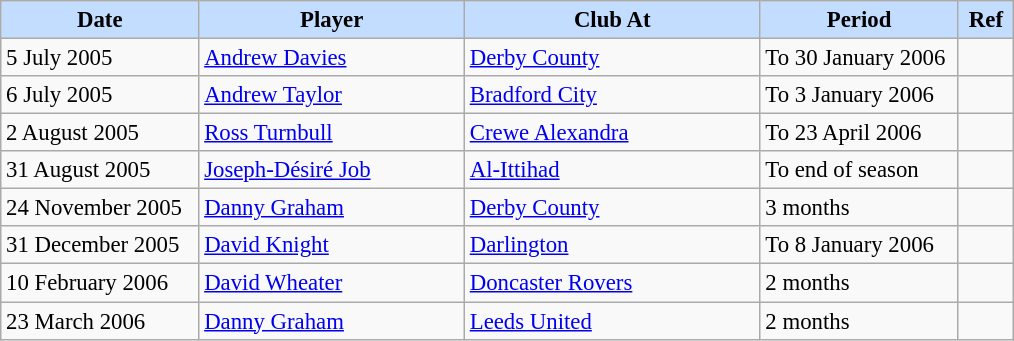<table class="wikitable" style="text-align:left; font-size:95%;">
<tr>
<th style="background:#c2ddff; width:125px;">Date</th>
<th style="background:#c2ddff; width:170px;">Player</th>
<th style="background:#c2ddff; width:190px;">Club At</th>
<th style="background:#c2ddff; width:125px;">Period</th>
<th style="background:#c2ddff; width:30px;">Ref</th>
</tr>
<tr>
<td>5 July 2005</td>
<td> <a href='#'>Andrew Davies</a></td>
<td><a href='#'>Derby County</a></td>
<td>To 30 January 2006</td>
<td></td>
</tr>
<tr>
<td>6 July 2005</td>
<td> <a href='#'>Andrew Taylor</a></td>
<td><a href='#'>Bradford City</a></td>
<td>To 3 January 2006</td>
<td></td>
</tr>
<tr>
<td>2 August 2005</td>
<td> <a href='#'>Ross Turnbull</a></td>
<td><a href='#'>Crewe Alexandra</a></td>
<td>To 23 April 2006</td>
<td></td>
</tr>
<tr>
<td>31 August 2005</td>
<td> <a href='#'>Joseph-Désiré Job</a></td>
<td> <a href='#'>Al-Ittihad</a></td>
<td>To end of season</td>
<td></td>
</tr>
<tr>
<td>24 November 2005</td>
<td> <a href='#'>Danny Graham</a></td>
<td><a href='#'>Derby County</a></td>
<td>3 months</td>
<td></td>
</tr>
<tr>
<td>31 December 2005</td>
<td> <a href='#'>David Knight</a></td>
<td><a href='#'>Darlington</a></td>
<td>To 8 January 2006</td>
<td></td>
</tr>
<tr>
<td>10 February 2006</td>
<td> <a href='#'>David Wheater</a></td>
<td><a href='#'>Doncaster Rovers</a></td>
<td>2 months</td>
<td></td>
</tr>
<tr>
<td>23 March 2006</td>
<td> <a href='#'>Danny Graham</a></td>
<td><a href='#'>Leeds United</a></td>
<td>2 months</td>
<td></td>
</tr>
</table>
